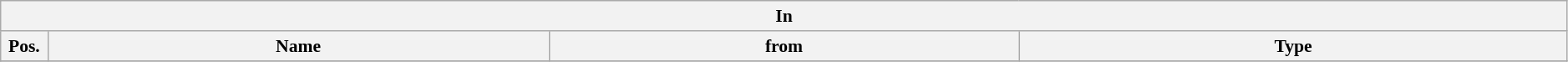<table class="wikitable" style="font-size:90%;width:99%;">
<tr>
<th colspan="4">In</th>
</tr>
<tr>
<th width=3%>Pos.</th>
<th width=32%>Name</th>
<th width=30%>from</th>
<th width=35%>Type</th>
</tr>
<tr>
</tr>
</table>
